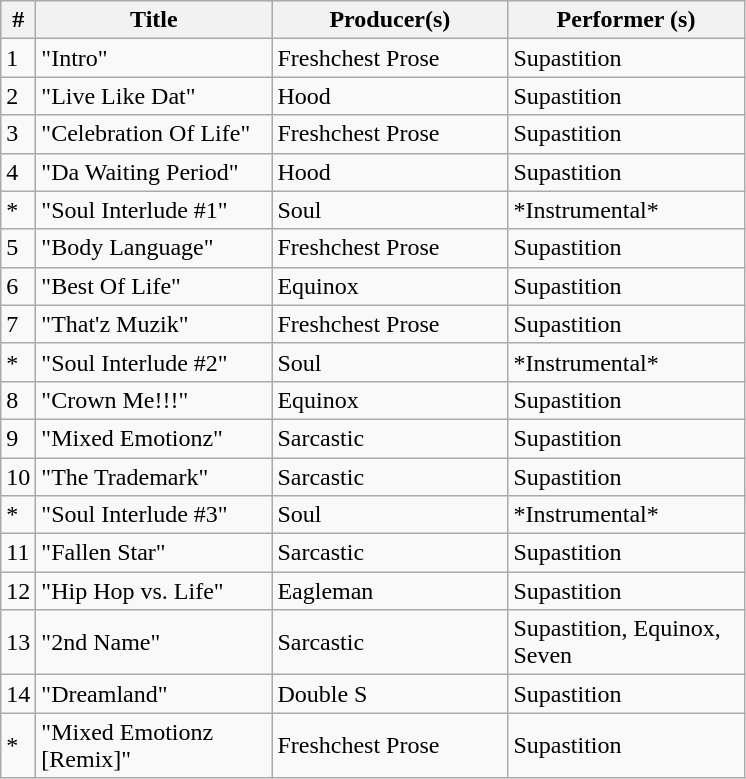<table class="wikitable">
<tr>
<th>#</th>
<th width="150">Title</th>
<th width="150">Producer(s)</th>
<th width="150">Performer (s)</th>
</tr>
<tr>
<td>1</td>
<td>"Intro"</td>
<td>Freshchest Prose</td>
<td>Supastition</td>
</tr>
<tr>
<td>2</td>
<td>"Live Like Dat"</td>
<td>Hood</td>
<td>Supastition</td>
</tr>
<tr>
<td>3</td>
<td>"Celebration Of Life"</td>
<td>Freshchest Prose</td>
<td>Supastition</td>
</tr>
<tr>
<td>4</td>
<td>"Da Waiting Period"</td>
<td>Hood</td>
<td>Supastition</td>
</tr>
<tr>
<td>*</td>
<td>"Soul Interlude #1"</td>
<td>Soul</td>
<td>*Instrumental*</td>
</tr>
<tr>
<td>5</td>
<td>"Body Language"</td>
<td>Freshchest Prose</td>
<td>Supastition</td>
</tr>
<tr>
<td>6</td>
<td>"Best Of Life"</td>
<td>Equinox</td>
<td>Supastition</td>
</tr>
<tr>
<td>7</td>
<td>"That'z Muzik"</td>
<td>Freshchest Prose</td>
<td>Supastition</td>
</tr>
<tr>
<td>*</td>
<td>"Soul Interlude #2"</td>
<td>Soul</td>
<td>*Instrumental*</td>
</tr>
<tr>
<td>8</td>
<td>"Crown Me!!!"</td>
<td>Equinox</td>
<td>Supastition</td>
</tr>
<tr>
<td>9</td>
<td>"Mixed Emotionz"</td>
<td>Sarcastic</td>
<td>Supastition</td>
</tr>
<tr>
<td>10</td>
<td>"The Trademark"</td>
<td>Sarcastic</td>
<td>Supastition</td>
</tr>
<tr>
<td>*</td>
<td>"Soul Interlude #3"</td>
<td>Soul</td>
<td>*Instrumental*</td>
</tr>
<tr>
<td>11</td>
<td>"Fallen Star"</td>
<td>Sarcastic</td>
<td>Supastition</td>
</tr>
<tr>
<td>12</td>
<td>"Hip Hop vs. Life"</td>
<td>Eagleman</td>
<td>Supastition</td>
</tr>
<tr>
<td>13</td>
<td>"2nd Name"</td>
<td>Sarcastic</td>
<td>Supastition, Equinox, Seven</td>
</tr>
<tr>
<td>14</td>
<td>"Dreamland"</td>
<td>Double S</td>
<td>Supastition</td>
</tr>
<tr>
<td>*</td>
<td>"Mixed Emotionz [Remix]"</td>
<td>Freshchest Prose</td>
<td>Supastition</td>
</tr>
</table>
